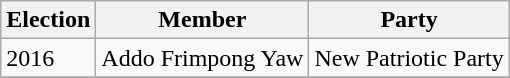<table class="wikitable">
<tr>
<th>Election</th>
<th>Member</th>
<th>Party</th>
</tr>
<tr>
<td>2016</td>
<td>Addo Frimpong Yaw</td>
<td>New Patriotic Party</td>
</tr>
<tr>
</tr>
</table>
